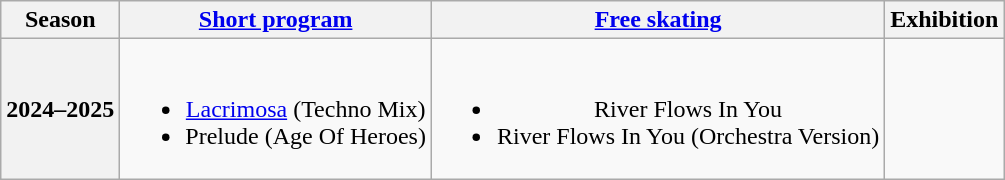<table class=wikitable style=text-align:center>
<tr>
<th>Season</th>
<th><a href='#'>Short program</a></th>
<th><a href='#'>Free skating</a></th>
<th>Exhibition</th>
</tr>
<tr>
<th>2024–2025 <br> </th>
<td><br><ul><li><a href='#'>Lacrimosa</a> (Techno Mix) <br></li><li>Prelude (Age Of Heroes) <br></li></ul></td>
<td><br><ul><li>River Flows In You</li><li>River Flows In You (Orchestra Version) <br> </li></ul></td>
<td></td>
</tr>
</table>
